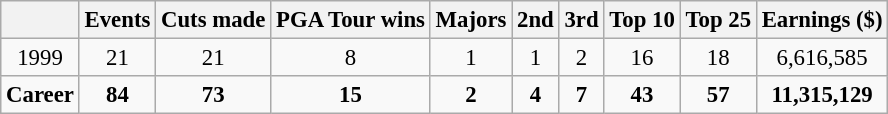<table class=wikitable style="font-size:95%;text-align:center">
<tr>
<th></th>
<th>Events</th>
<th>Cuts made</th>
<th>PGA Tour wins</th>
<th>Majors</th>
<th>2nd</th>
<th>3rd</th>
<th>Top 10</th>
<th>Top 25</th>
<th>Earnings ($)</th>
</tr>
<tr>
<td>1999</td>
<td>21</td>
<td>21</td>
<td>8</td>
<td>1</td>
<td>1</td>
<td>2</td>
<td>16</td>
<td>18</td>
<td>6,616,585</td>
</tr>
<tr>
<td><strong>Career</strong></td>
<td><strong>84</strong></td>
<td><strong>73</strong></td>
<td><strong>15</strong></td>
<td><strong>2</strong></td>
<td><strong>4</strong></td>
<td><strong>7</strong></td>
<td><strong>43</strong></td>
<td><strong>57</strong></td>
<td><strong>11,315,129</strong></td>
</tr>
</table>
